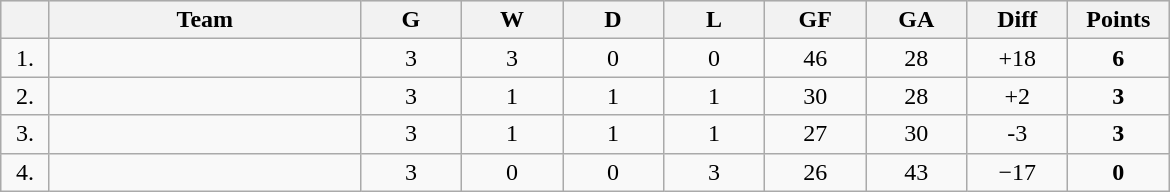<table class=wikitable style="text-align:center">
<tr bgcolor="#DCDCDC">
<th width="25"></th>
<th width="200">Team</th>
<th width="60">G</th>
<th width="60">W</th>
<th width="60">D</th>
<th width="60">L</th>
<th width="60">GF</th>
<th width="60">GA</th>
<th width="60">Diff</th>
<th width="60">Points</th>
</tr>
<tr bgcolor=>
<td>1.</td>
<td align=left></td>
<td>3</td>
<td>3</td>
<td>0</td>
<td>0</td>
<td>46</td>
<td>28</td>
<td>+18</td>
<td><strong>6</strong></td>
</tr>
<tr bgcolor=>
<td>2.</td>
<td align=left></td>
<td>3</td>
<td>1</td>
<td>1</td>
<td>1</td>
<td>30</td>
<td>28</td>
<td>+2</td>
<td><strong>3</strong></td>
</tr>
<tr bgcolor=>
<td>3.</td>
<td align=left></td>
<td>3</td>
<td>1</td>
<td>1</td>
<td>1</td>
<td>27</td>
<td>30</td>
<td>-3</td>
<td><strong>3</strong></td>
</tr>
<tr bgcolor=>
<td>4.</td>
<td align=left></td>
<td>3</td>
<td>0</td>
<td>0</td>
<td>3</td>
<td>26</td>
<td>43</td>
<td>−17</td>
<td><strong>0</strong></td>
</tr>
</table>
